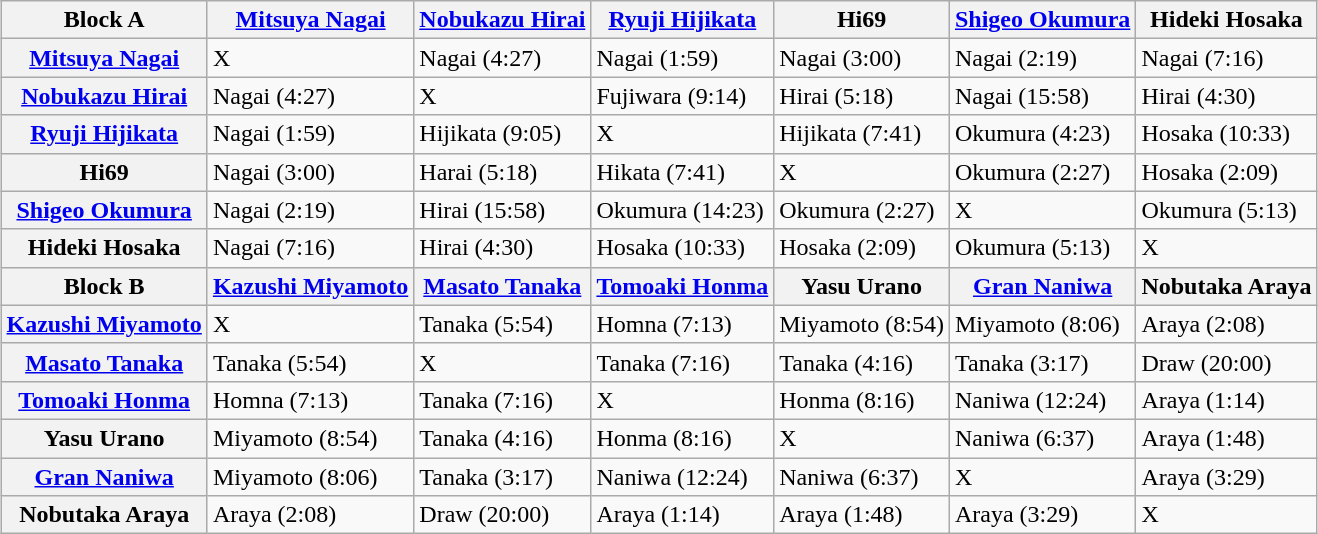<table class="wikitable" style="margin: 1em auto 1em auto">
<tr>
<th>Block A</th>
<th><a href='#'>Mitsuya Nagai</a></th>
<th><a href='#'>Nobukazu Hirai</a></th>
<th><a href='#'>Ryuji Hijikata</a></th>
<th>Hi69</th>
<th><a href='#'>Shigeo Okumura</a></th>
<th>Hideki Hosaka</th>
</tr>
<tr>
<th><a href='#'>Mitsuya Nagai</a></th>
<td>X</td>
<td>Nagai (4:27)</td>
<td>Nagai (1:59)</td>
<td>Nagai (3:00)</td>
<td>Nagai (2:19)</td>
<td>Nagai (7:16)</td>
</tr>
<tr>
<th><a href='#'>Nobukazu Hirai</a></th>
<td>Nagai (4:27)</td>
<td>X</td>
<td>Fujiwara (9:14)</td>
<td>Hirai (5:18)</td>
<td>Nagai (15:58)</td>
<td>Hirai (4:30)</td>
</tr>
<tr>
<th><a href='#'>Ryuji Hijikata</a></th>
<td>Nagai (1:59)</td>
<td>Hijikata (9:05)</td>
<td>X</td>
<td>Hijikata (7:41)</td>
<td>Okumura (4:23)</td>
<td>Hosaka (10:33)</td>
</tr>
<tr>
<th>Hi69</th>
<td>Nagai (3:00)</td>
<td>Harai (5:18)</td>
<td>Hikata (7:41)</td>
<td>X</td>
<td>Okumura (2:27)</td>
<td>Hosaka (2:09)</td>
</tr>
<tr>
<th><a href='#'>Shigeo Okumura</a></th>
<td>Nagai (2:19)</td>
<td>Hirai (15:58)</td>
<td>Okumura (14:23)</td>
<td>Okumura (2:27)</td>
<td>X</td>
<td>Okumura (5:13)</td>
</tr>
<tr>
<th>Hideki Hosaka</th>
<td>Nagai (7:16)</td>
<td>Hirai (4:30)</td>
<td>Hosaka (10:33)</td>
<td>Hosaka (2:09)</td>
<td>Okumura (5:13)</td>
<td>X</td>
</tr>
<tr>
<th>Block B</th>
<th><a href='#'>Kazushi Miyamoto</a></th>
<th><a href='#'>Masato Tanaka</a></th>
<th><a href='#'>Tomoaki Honma</a></th>
<th>Yasu Urano</th>
<th><a href='#'>Gran Naniwa</a></th>
<th>Nobutaka Araya</th>
</tr>
<tr>
<th><a href='#'>Kazushi Miyamoto</a></th>
<td>X</td>
<td>Tanaka (5:54)</td>
<td>Homna (7:13)</td>
<td>Miyamoto (8:54)</td>
<td>Miyamoto (8:06)</td>
<td>Araya (2:08)</td>
</tr>
<tr>
<th><a href='#'>Masato Tanaka</a></th>
<td>Tanaka (5:54)</td>
<td>X</td>
<td>Tanaka (7:16)</td>
<td>Tanaka (4:16)</td>
<td>Tanaka (3:17)</td>
<td>Draw (20:00)</td>
</tr>
<tr>
<th><a href='#'>Tomoaki Honma</a></th>
<td>Homna (7:13)</td>
<td>Tanaka (7:16)</td>
<td>X</td>
<td>Honma (8:16)</td>
<td>Naniwa (12:24)</td>
<td>Araya (1:14)</td>
</tr>
<tr>
<th>Yasu Urano</th>
<td>Miyamoto (8:54)</td>
<td>Tanaka (4:16)</td>
<td>Honma (8:16)</td>
<td>X</td>
<td>Naniwa (6:37)</td>
<td>Araya (1:48)</td>
</tr>
<tr>
<th><a href='#'>Gran Naniwa</a></th>
<td>Miyamoto (8:06)</td>
<td>Tanaka (3:17)</td>
<td>Naniwa (12:24)</td>
<td>Naniwa (6:37)</td>
<td>X</td>
<td>Araya (3:29)</td>
</tr>
<tr>
<th>Nobutaka Araya</th>
<td>Araya (2:08)</td>
<td>Draw (20:00)</td>
<td>Araya (1:14)</td>
<td>Araya (1:48)</td>
<td>Araya (3:29)</td>
<td>X</td>
</tr>
</table>
